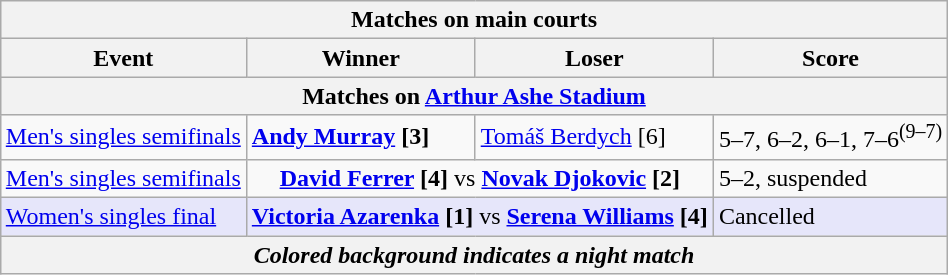<table class="wikitable collapsible uncollapsed" style=margin:auto>
<tr>
<th colspan=4><strong>Matches on main courts</strong></th>
</tr>
<tr>
<th>Event</th>
<th>Winner</th>
<th>Loser</th>
<th>Score</th>
</tr>
<tr>
<th colspan=4><strong>Matches on <a href='#'>Arthur Ashe Stadium</a></strong></th>
</tr>
<tr>
<td><a href='#'>Men's singles semifinals</a></td>
<td><strong> <a href='#'>Andy Murray</a> [3]</strong></td>
<td> <a href='#'>Tomáš Berdych</a> [6]</td>
<td>5–7, 6–2, 6–1, 7–6<sup>(9–7)</sup></td>
</tr>
<tr>
<td><a href='#'>Men's singles semifinals</a></td>
<td align="center" colspan="2"> <strong><a href='#'>David Ferrer</a> [4]</strong> vs  <strong><a href='#'>Novak Djokovic</a> [2]</strong></td>
<td>5–2, suspended</td>
</tr>
<tr bgcolor="lavender">
<td><a href='#'>Women's singles final</a></td>
<td align="center" colspan="2"> <strong><a href='#'>Victoria Azarenka</a> [1]</strong> vs  <strong><a href='#'>Serena Williams</a> [4]</strong></td>
<td>Cancelled</td>
</tr>
<tr>
<th colspan=4><em>Colored background indicates a night match</em></th>
</tr>
</table>
